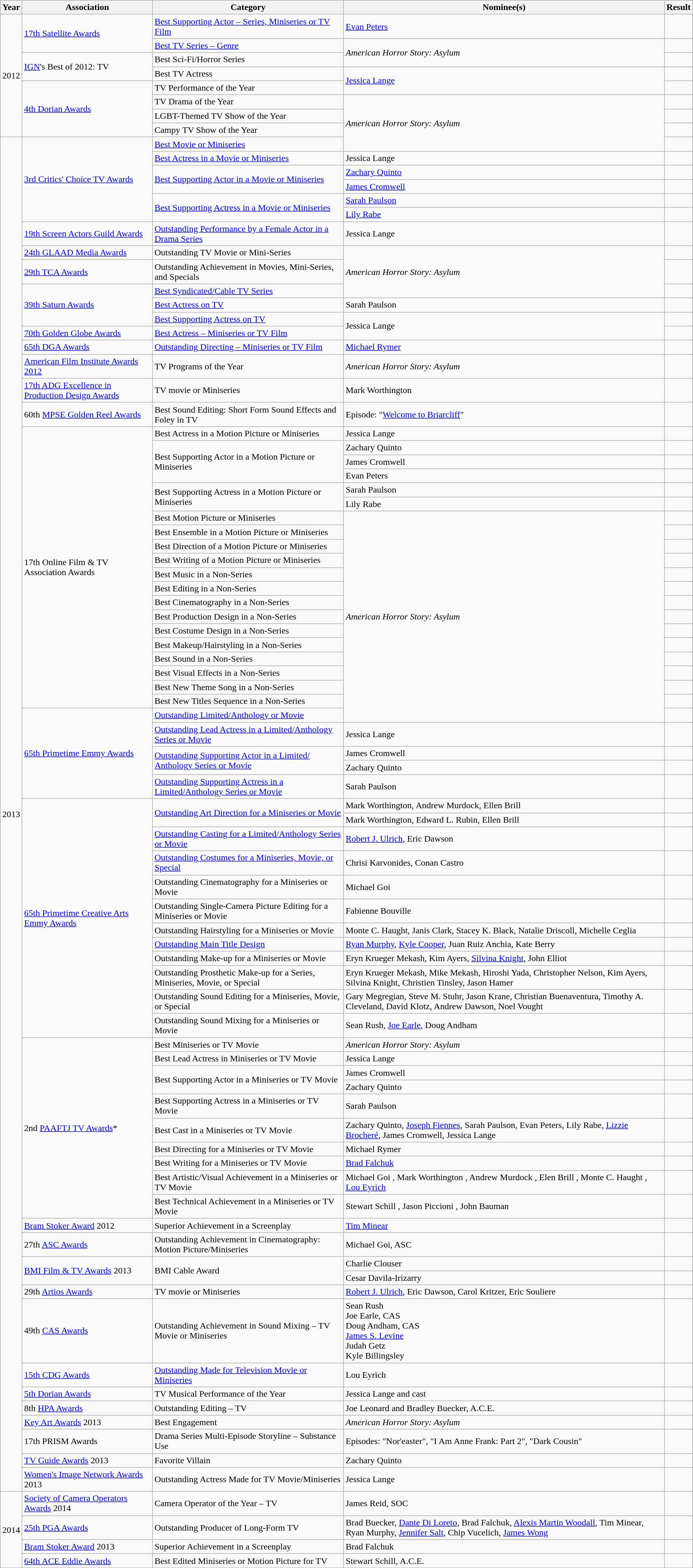<table class="wikitable">
<tr>
<th>Year</th>
<th>Association</th>
<th>Category</th>
<th>Nominee(s)</th>
<th>Result</th>
</tr>
<tr>
<td rowspan=8>2012</td>
<td rowspan=2><a href='#'>17th Satellite Awards</a></td>
<td><a href='#'>Best Supporting Actor – Series, Miniseries or TV Film</a></td>
<td><a href='#'>Evan Peters</a></td>
<td></td>
</tr>
<tr>
<td><a href='#'>Best TV Series – Genre</a></td>
<td rowspan=2><em>American Horror Story: Asylum</em></td>
<td></td>
</tr>
<tr>
<td rowspan=2><a href='#'>IGN</a>'s Best of 2012: TV</td>
<td>Best Sci-Fi/Horror Series</td>
<td></td>
</tr>
<tr>
<td>Best TV Actress</td>
<td rowspan=2><a href='#'>Jessica Lange</a></td>
<td></td>
</tr>
<tr>
<td rowspan=4><a href='#'>4th Dorian Awards</a></td>
<td>TV Performance of the Year</td>
<td></td>
</tr>
<tr>
<td>TV Drama of the Year</td>
<td rowspan=4><em>American Horror Story: Asylum</em></td>
<td></td>
</tr>
<tr>
<td>LGBT-Themed TV Show of the Year</td>
<td></td>
</tr>
<tr>
<td>Campy TV Show of the Year</td>
<td></td>
</tr>
<tr>
<td rowspan=77>2013</td>
<td rowspan=6><a href='#'>3rd Critics' Choice TV Awards</a></td>
<td><a href='#'>Best Movie or Miniseries</a></td>
<td></td>
</tr>
<tr>
<td><a href='#'>Best Actress in a Movie or Miniseries</a></td>
<td>Jessica Lange</td>
<td></td>
</tr>
<tr>
<td rowspan=2><a href='#'>Best Supporting Actor in a Movie or Miniseries</a></td>
<td><a href='#'>Zachary Quinto</a></td>
<td></td>
</tr>
<tr>
<td><a href='#'>James Cromwell</a></td>
<td></td>
</tr>
<tr>
<td rowspan=2><a href='#'>Best Supporting Actress in a Movie or Miniseries</a></td>
<td><a href='#'>Sarah Paulson</a></td>
<td></td>
</tr>
<tr>
<td><a href='#'>Lily Rabe</a></td>
<td></td>
</tr>
<tr>
<td><a href='#'>19th Screen Actors Guild Awards</a></td>
<td><a href='#'>Outstanding Performance by a Female Actor in a Drama Series</a></td>
<td>Jessica Lange</td>
<td></td>
</tr>
<tr>
<td><a href='#'>24th GLAAD Media Awards</a></td>
<td>Outstanding TV Movie or Mini-Series</td>
<td rowspan=3><em>American Horror Story: Asylum</em></td>
<td></td>
</tr>
<tr>
<td><a href='#'>29th TCA Awards</a></td>
<td>Outstanding Achievement in Movies, Mini-Series, and Specials</td>
<td></td>
</tr>
<tr>
<td rowspan=3><a href='#'>39th Saturn Awards</a></td>
<td><a href='#'>Best Syndicated/Cable TV Series</a></td>
<td></td>
</tr>
<tr>
<td><a href='#'>Best Actress on TV</a></td>
<td>Sarah Paulson</td>
<td></td>
</tr>
<tr>
<td><a href='#'>Best Supporting Actress on TV</a></td>
<td rowspan=2>Jessica Lange</td>
<td></td>
</tr>
<tr>
<td><a href='#'>70th Golden Globe Awards</a></td>
<td><a href='#'>Best Actress – Miniseries or TV Film</a></td>
<td></td>
</tr>
<tr>
<td><a href='#'>65th DGA Awards</a></td>
<td><a href='#'>Outstanding Directing – Miniseries or TV Film</a></td>
<td><a href='#'>Michael Rymer</a> </td>
<td></td>
</tr>
<tr>
<td><a href='#'>American Film Institute Awards 2012</a></td>
<td>TV Programs of the Year</td>
<td><em>American Horror Story: Asylum</em></td>
<td></td>
</tr>
<tr>
<td><a href='#'>17th ADG Excellence in Production Design Awards</a></td>
<td>TV movie or Miniseries</td>
<td>Mark Worthington </td>
<td></td>
</tr>
<tr>
<td>60th <a href='#'>MPSE Golden Reel Awards</a></td>
<td>Best Sound Editing: Short Form Sound Effects and Foley in TV</td>
<td>Episode: "<a href='#'>Welcome to Briarcliff</a>"</td>
<td></td>
</tr>
<tr>
<td rowspan=20>17th Online Film & TV Association Awards</td>
<td>Best Actress in a Motion Picture or Miniseries</td>
<td>Jessica Lange</td>
<td></td>
</tr>
<tr>
<td rowspan=3>Best Supporting Actor in a Motion Picture or Miniseries</td>
<td>Zachary Quinto</td>
<td></td>
</tr>
<tr>
<td>James Cromwell</td>
<td></td>
</tr>
<tr>
<td>Evan Peters</td>
<td></td>
</tr>
<tr>
<td rowspan=2>Best Supporting Actress in a Motion Picture or Miniseries</td>
<td>Sarah Paulson</td>
<td></td>
</tr>
<tr>
<td>Lily Rabe</td>
<td></td>
</tr>
<tr>
<td>Best Motion Picture or Miniseries</td>
<td rowspan=15><em>American Horror Story: Asylum</em></td>
<td></td>
</tr>
<tr>
<td>Best Ensemble in a Motion Picture or Miniseries</td>
<td></td>
</tr>
<tr>
<td>Best Direction of a Motion Picture or Miniseries</td>
<td></td>
</tr>
<tr>
<td>Best Writing of a Motion Picture or Miniseries</td>
<td></td>
</tr>
<tr>
<td>Best Music in a Non-Series</td>
<td></td>
</tr>
<tr>
<td>Best Editing in a Non-Series</td>
<td></td>
</tr>
<tr>
<td>Best Cinematography in a Non-Series</td>
<td></td>
</tr>
<tr>
<td>Best Production Design in a Non-Series</td>
<td></td>
</tr>
<tr>
<td>Best Costume Design in a Non-Series</td>
<td></td>
</tr>
<tr>
<td>Best Makeup/Hairstyling in a Non-Series</td>
<td></td>
</tr>
<tr>
<td>Best Sound in a Non-Series</td>
<td></td>
</tr>
<tr>
<td>Best Visual Effects in a Non-Series</td>
<td></td>
</tr>
<tr>
<td>Best New Theme Song in a Non-Series</td>
<td></td>
</tr>
<tr>
<td>Best New Titles Sequence in a Non-Series</td>
<td></td>
</tr>
<tr>
<td rowspan=5><a href='#'>65th Primetime Emmy Awards</a></td>
<td><a href='#'>Outstanding Limited/Anthology or Movie</a></td>
<td></td>
</tr>
<tr>
<td><a href='#'>Outstanding Lead Actress in a Limited/Anthology Series or Movie</a></td>
<td>Jessica Lange</td>
<td></td>
</tr>
<tr>
<td rowspan=2><a href='#'>Outstanding Supporting Actor in a Limited/ Anthology Series or Movie</a></td>
<td>James Cromwell</td>
<td></td>
</tr>
<tr>
<td>Zachary Quinto</td>
<td></td>
</tr>
<tr>
<td><a href='#'>Outstanding Supporting Actress in a Limited/Anthology Series or Movie</a></td>
<td>Sarah Paulson</td>
<td></td>
</tr>
<tr>
<td rowspan=12><a href='#'>65th Primetime Creative Arts Emmy Awards</a></td>
<td rowspan=2><a href='#'>Outstanding Art Direction for a Miniseries or Movie</a></td>
<td>Mark Worthington, Andrew Murdock, Ellen Brill </td>
<td></td>
</tr>
<tr>
<td>Mark Worthington, Edward L. Rubin, Ellen Brill </td>
<td></td>
</tr>
<tr>
<td><a href='#'>Outstanding Casting for a Limited/Anthology Series or Movie</a></td>
<td><a href='#'>Robert J. Ulrich</a>, Eric Dawson</td>
<td></td>
</tr>
<tr>
<td><a href='#'>Outstanding Costumes for a Miniseries, Movie, or Special</a></td>
<td>Chrisi Karvonides, Conan Castro </td>
<td></td>
</tr>
<tr>
<td>Outstanding Cinematography for a Miniseries or Movie</td>
<td>Michael Goi </td>
<td></td>
</tr>
<tr>
<td>Outstanding Single-Camera Picture Editing for a Miniseries or Movie</td>
<td>Fabienne Bouville </td>
<td></td>
</tr>
<tr>
<td>Outstanding Hairstyling for a Miniseries or Movie</td>
<td>Monte C. Haught, Janis Clark, Stacey K. Black, Natalie Driscoll, Michelle Ceglia</td>
<td></td>
</tr>
<tr>
<td><a href='#'>Outstanding Main Title Design</a></td>
<td><a href='#'>Ryan Murphy</a>, <a href='#'>Kyle Cooper</a>, Juan Ruiz Anchia, Kate Berry</td>
<td></td>
</tr>
<tr>
<td>Outstanding Make-up for a Miniseries or Movie</td>
<td>Eryn Krueger Mekash, Kim Ayers, <a href='#'>Silvina Knight</a>, John Elliot</td>
<td></td>
</tr>
<tr>
<td>Outstanding Prosthetic Make-up for a Series, Miniseries, Movie, or Special</td>
<td>Eryn Krueger Mekash, Mike Mekash, Hiroshi Yada, Christopher Nelson, Kim Ayers, Silvina Knight, Christien Tinsley, Jason Hamer</td>
<td></td>
</tr>
<tr>
<td>Outstanding Sound Editing for a Miniseries, Movie, or Special</td>
<td>Gary Megregian, Steve M. Stuhr, Jason Krane, Christian Buenaventura, Timothy A. Cleveland, David Klotz, Andrew Dawson, Noel Vought </td>
<td></td>
</tr>
<tr>
<td>Outstanding Sound Mixing for a Miniseries or Movie</td>
<td>Sean Rush, <a href='#'>Joe Earle</a>, Doug Andham </td>
<td></td>
</tr>
<tr>
<td rowspan=10>2nd <a href='#'>PAAFTJ TV Awards</a>*</td>
<td>Best Miniseries or TV Movie</td>
<td><em>American Horror Story: Asylum</em></td>
<td></td>
</tr>
<tr>
<td>Best Lead Actress in Miniseries or TV Movie</td>
<td>Jessica Lange</td>
<td></td>
</tr>
<tr>
<td rowspan=2>Best Supporting Actor in a Miniseries or TV Movie</td>
<td>James Cromwell</td>
<td></td>
</tr>
<tr>
<td>Zachary Quinto</td>
<td></td>
</tr>
<tr>
<td>Best Supporting Actress in a Miniseries or TV Movie</td>
<td>Sarah Paulson</td>
<td></td>
</tr>
<tr>
<td>Best Cast in a Miniseries or TV Movie</td>
<td>Zachary Quinto, <a href='#'>Joseph Fiennes</a>, Sarah Paulson, Evan Peters, Lily Rabe, <a href='#'>Lizzie Brocheré</a>, James Cromwell, Jessica Lange</td>
<td></td>
</tr>
<tr>
<td>Best Directing for a Miniseries or TV Movie</td>
<td>Michael Rymer </td>
<td></td>
</tr>
<tr>
<td>Best Writing for a Miniseries or TV Movie</td>
<td><a href='#'>Brad Falchuk</a> </td>
<td></td>
</tr>
<tr>
<td>Best Artistic/Visual Achievement in a Miniseries or TV Movie</td>
<td>Michael Goi , Mark Worthington , Andrew Murdock , Elen Brill , Monte C. Haught , <a href='#'>Lou Eyrich</a>  </td>
<td></td>
</tr>
<tr>
<td>Best Technical Achievement in a Miniseries or TV Movie</td>
<td>Stewart Schill , Jason Piccioni , John Bauman  </td>
<td></td>
</tr>
<tr>
<td><a href='#'>Bram Stoker Award</a> 2012</td>
<td>Superior Achievement in a Screenplay</td>
<td><a href='#'>Tim Minear</a> </td>
<td></td>
</tr>
<tr>
<td>27th <a href='#'>ASC Awards</a></td>
<td>Outstanding Achievement in Cinematography: Motion Picture/Miniseries</td>
<td>Michael Goi, ASC </td>
<td></td>
</tr>
<tr>
<td rowspan=2><a href='#'>BMI Film & TV Awards</a> 2013</td>
<td rowspan=2>BMI Cable Award</td>
<td>Charlie Clouser</td>
<td></td>
</tr>
<tr>
<td>Cesar Davila-Irizarry</td>
<td></td>
</tr>
<tr>
<td>29th <a href='#'>Artios Awards</a></td>
<td>TV movie or Miniseries</td>
<td><a href='#'>Robert J. Ulrich</a>, Eric Dawson, Carol Kritzer, Eric Souliere </td>
<td></td>
</tr>
<tr>
<td>49th <a href='#'>CAS Awards</a></td>
<td>Outstanding Achievement in Sound Mixing – TV Movie or Miniseries</td>
<td>Sean Rush <br>Joe Earle, CAS <br>Doug Andham, CAS <br><a href='#'>James S. Levine</a> <br>Judah Getz <br>Kyle Billingsley <br></td>
<td></td>
</tr>
<tr>
<td><a href='#'>15th CDG Awards</a></td>
<td><a href='#'>Outstanding Made for Television Movie or Miniseries</a></td>
<td>Lou Eyrich</td>
<td></td>
</tr>
<tr>
<td><a href='#'>5th Dorian Awards</a></td>
<td>TV Musical Performance of the Year</td>
<td>Jessica Lange and cast </td>
<td></td>
</tr>
<tr>
<td>8th <a href='#'>HPA Awards</a></td>
<td>Outstanding Editing – TV</td>
<td>Joe Leonard and Bradley Buecker, A.C.E. </td>
<td></td>
</tr>
<tr>
<td><a href='#'>Key Art Awards</a> 2013</td>
<td>Best Engagement</td>
<td><em>American Horror Story: Asylum</em> </td>
<td></td>
</tr>
<tr>
<td>17th PRISM Awards</td>
<td>Drama Series Multi-Episode Storyline – Substance Use</td>
<td>Episodes: "Nor'easter", "I Am Anne Frank: Part 2", "Dark Cousin"</td>
<td></td>
</tr>
<tr>
<td><a href='#'>TV Guide Awards</a> 2013</td>
<td>Favorite Villain</td>
<td>Zachary Quinto </td>
<td></td>
</tr>
<tr>
<td><a href='#'>Women's Image Network Awards</a> 2013</td>
<td>Outstanding Actress Made for TV Movie/Miniseries</td>
<td>Jessica Lange</td>
<td></td>
</tr>
<tr>
<td rowspan=4>2014</td>
<td><a href='#'>Society of Camera Operators Awards</a> 2014</td>
<td>Camera Operator of the Year – TV</td>
<td>James Reid, SOC</td>
<td></td>
</tr>
<tr>
<td><a href='#'>25th PGA Awards</a></td>
<td>Outstanding Producer of Long-Form TV</td>
<td>Brad Buecker, <a href='#'>Dante Di Loreto</a>, Brad Falchuk, <a href='#'>Alexis Martin Woodall</a>, Tim Minear, Ryan Murphy, <a href='#'>Jennifer Salt</a>, Chip Vucelich, <a href='#'>James Wong</a></td>
<td></td>
</tr>
<tr>
<td><a href='#'>Bram Stoker Award</a> 2013</td>
<td>Superior Achievement in a Screenplay</td>
<td>Brad Falchuk </td>
<td></td>
</tr>
<tr>
<td><a href='#'>64th ACE Eddie Awards</a></td>
<td>Best Edited Miniseries or Motion Picture for TV</td>
<td>Stewart Schill, A.C.E. </td>
<td></td>
</tr>
</table>
